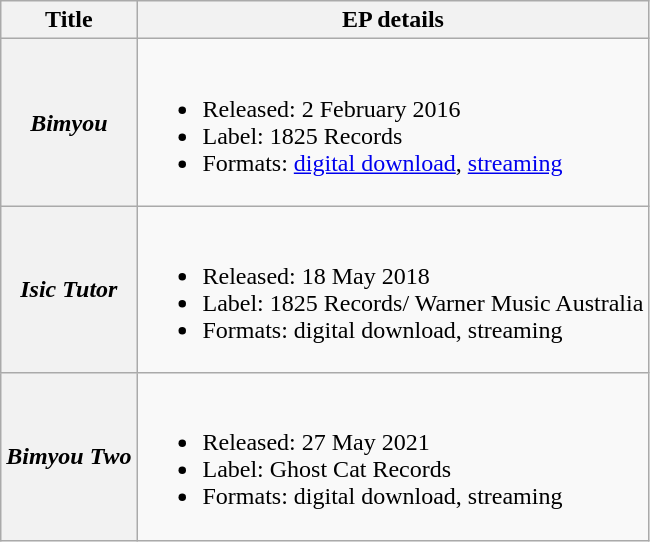<table class="wikitable plainrowheaders" style"text-align:center;">
<tr>
<th>Title</th>
<th>EP details</th>
</tr>
<tr>
<th scope="row"><em>Bimyou</em></th>
<td><br><ul><li>Released: 2 February 2016</li><li>Label: 1825 Records</li><li>Formats: <a href='#'>digital download</a>, <a href='#'>streaming</a></li></ul></td>
</tr>
<tr>
<th scope="row"><em>Isic Tutor</em></th>
<td><br><ul><li>Released: 18 May 2018</li><li>Label: 1825 Records/ Warner Music Australia</li><li>Formats: digital download, streaming</li></ul></td>
</tr>
<tr>
<th scope="row"><em>Bimyou Two</em></th>
<td><br><ul><li>Released: 27 May 2021</li><li>Label: Ghost Cat Records</li><li>Formats: digital download, streaming</li></ul></td>
</tr>
</table>
